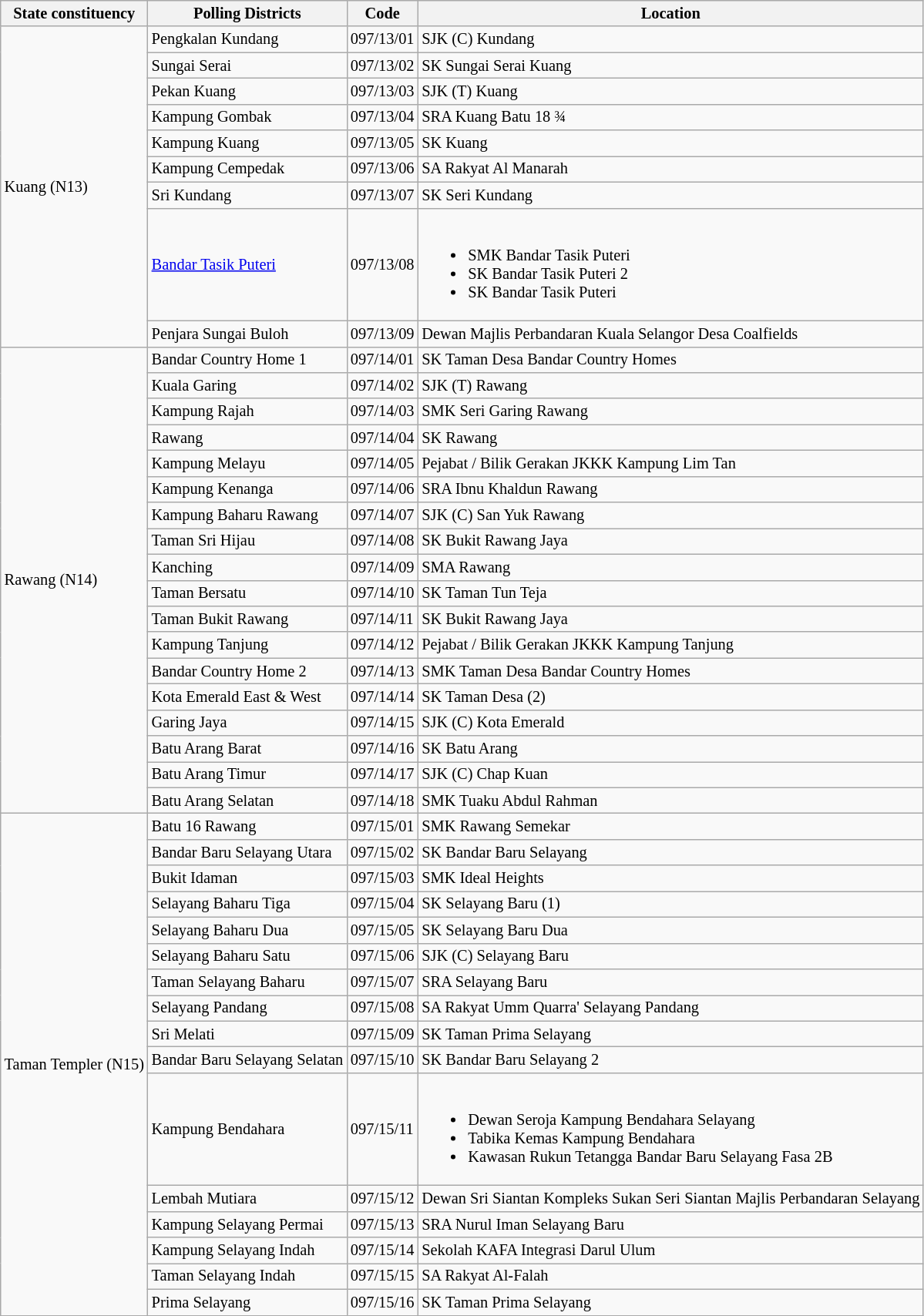<table class="wikitable sortable mw-collapsible" style="white-space:nowrap;font-size:85%">
<tr>
<th>State constituency</th>
<th>Polling Districts</th>
<th>Code</th>
<th>Location</th>
</tr>
<tr>
<td rowspan="9">Kuang (N13)</td>
<td>Pengkalan Kundang</td>
<td>097/13/01</td>
<td>SJK (C) Kundang</td>
</tr>
<tr>
<td>Sungai Serai</td>
<td>097/13/02</td>
<td>SK Sungai Serai Kuang</td>
</tr>
<tr>
<td>Pekan Kuang</td>
<td>097/13/03</td>
<td>SJK (T) Kuang</td>
</tr>
<tr>
<td>Kampung Gombak</td>
<td>097/13/04</td>
<td>SRA Kuang Batu 18 ¾</td>
</tr>
<tr>
<td>Kampung Kuang</td>
<td>097/13/05</td>
<td>SK Kuang</td>
</tr>
<tr>
<td>Kampung Cempedak</td>
<td>097/13/06</td>
<td>SA Rakyat Al Manarah</td>
</tr>
<tr>
<td>Sri Kundang</td>
<td>097/13/07</td>
<td>SK Seri Kundang</td>
</tr>
<tr>
<td><a href='#'>Bandar Tasik Puteri</a></td>
<td>097/13/08</td>
<td><br><ul><li>SMK Bandar Tasik Puteri</li><li>SK Bandar Tasik Puteri 2</li><li>SK Bandar Tasik Puteri</li></ul></td>
</tr>
<tr>
<td>Penjara Sungai Buloh</td>
<td>097/13/09</td>
<td>Dewan Majlis Perbandaran Kuala Selangor Desa Coalfields</td>
</tr>
<tr>
<td rowspan="18">Rawang (N14)</td>
<td>Bandar Country Home 1</td>
<td>097/14/01</td>
<td>SK Taman Desa Bandar Country Homes</td>
</tr>
<tr>
<td>Kuala Garing</td>
<td>097/14/02</td>
<td>SJK (T) Rawang</td>
</tr>
<tr>
<td>Kampung Rajah</td>
<td>097/14/03</td>
<td>SMK Seri Garing Rawang</td>
</tr>
<tr>
<td>Rawang</td>
<td>097/14/04</td>
<td>SK Rawang</td>
</tr>
<tr>
<td>Kampung Melayu</td>
<td>097/14/05</td>
<td>Pejabat / Bilik Gerakan JKKK Kampung Lim Tan</td>
</tr>
<tr>
<td>Kampung Kenanga</td>
<td>097/14/06</td>
<td>SRA Ibnu Khaldun Rawang</td>
</tr>
<tr>
<td>Kampung Baharu Rawang</td>
<td>097/14/07</td>
<td>SJK (C) San Yuk Rawang</td>
</tr>
<tr>
<td>Taman Sri Hijau</td>
<td>097/14/08</td>
<td>SK Bukit Rawang Jaya</td>
</tr>
<tr>
<td>Kanching</td>
<td>097/14/09</td>
<td>SMA Rawang</td>
</tr>
<tr>
<td>Taman Bersatu</td>
<td>097/14/10</td>
<td>SK Taman Tun Teja</td>
</tr>
<tr>
<td>Taman Bukit Rawang</td>
<td>097/14/11</td>
<td>SK Bukit Rawang Jaya</td>
</tr>
<tr>
<td>Kampung Tanjung</td>
<td>097/14/12</td>
<td>Pejabat / Bilik Gerakan JKKK Kampung Tanjung</td>
</tr>
<tr>
<td>Bandar Country Home 2</td>
<td>097/14/13</td>
<td>SMK Taman Desa Bandar Country Homes</td>
</tr>
<tr>
<td>Kota Emerald East & West</td>
<td>097/14/14</td>
<td>SK Taman Desa (2)</td>
</tr>
<tr>
<td>Garing Jaya</td>
<td>097/14/15</td>
<td>SJK (C) Kota Emerald</td>
</tr>
<tr>
<td>Batu Arang Barat</td>
<td>097/14/16</td>
<td>SK Batu Arang</td>
</tr>
<tr>
<td>Batu Arang Timur</td>
<td>097/14/17</td>
<td>SJK (C) Chap Kuan</td>
</tr>
<tr>
<td>Batu Arang Selatan</td>
<td>097/14/18</td>
<td>SMK Tuaku Abdul Rahman</td>
</tr>
<tr>
<td rowspan="16">Taman Templer (N15)</td>
<td>Batu 16 Rawang</td>
<td>097/15/01</td>
<td>SMK Rawang Semekar</td>
</tr>
<tr>
<td>Bandar Baru Selayang Utara</td>
<td>097/15/02</td>
<td>SK Bandar Baru Selayang</td>
</tr>
<tr>
<td>Bukit Idaman</td>
<td>097/15/03</td>
<td>SMK Ideal Heights</td>
</tr>
<tr>
<td>Selayang Baharu Tiga</td>
<td>097/15/04</td>
<td>SK Selayang Baru (1)</td>
</tr>
<tr>
<td>Selayang Baharu Dua</td>
<td>097/15/05</td>
<td>SK Selayang Baru Dua</td>
</tr>
<tr>
<td>Selayang Baharu Satu</td>
<td>097/15/06</td>
<td>SJK (C) Selayang Baru</td>
</tr>
<tr>
<td>Taman Selayang Baharu</td>
<td>097/15/07</td>
<td>SRA Selayang Baru</td>
</tr>
<tr>
<td>Selayang Pandang</td>
<td>097/15/08</td>
<td>SA Rakyat Umm Quarra' Selayang Pandang</td>
</tr>
<tr>
<td>Sri Melati</td>
<td>097/15/09</td>
<td>SK Taman Prima Selayang</td>
</tr>
<tr>
<td>Bandar Baru Selayang Selatan</td>
<td>097/15/10</td>
<td>SK Bandar Baru Selayang 2</td>
</tr>
<tr>
<td>Kampung Bendahara</td>
<td>097/15/11</td>
<td><br><ul><li>Dewan Seroja Kampung Bendahara Selayang</li><li>Tabika Kemas Kampung Bendahara</li><li>Kawasan Rukun Tetangga Bandar Baru Selayang Fasa 2B</li></ul></td>
</tr>
<tr>
<td>Lembah Mutiara</td>
<td>097/15/12</td>
<td>Dewan Sri Siantan Kompleks Sukan Seri Siantan Majlis Perbandaran Selayang</td>
</tr>
<tr>
<td>Kampung Selayang Permai</td>
<td>097/15/13</td>
<td>SRA Nurul Iman Selayang Baru</td>
</tr>
<tr>
<td>Kampung Selayang Indah</td>
<td>097/15/14</td>
<td>Sekolah KAFA Integrasi Darul Ulum</td>
</tr>
<tr>
<td>Taman Selayang Indah</td>
<td>097/15/15</td>
<td>SA Rakyat Al-Falah</td>
</tr>
<tr>
<td>Prima Selayang</td>
<td>097/15/16</td>
<td>SK Taman Prima Selayang</td>
</tr>
</table>
